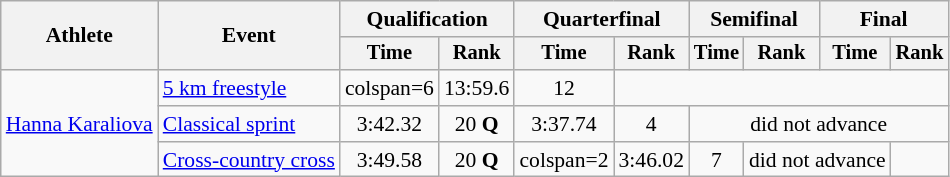<table class="wikitable" style="font-size:90%">
<tr>
<th rowspan="2">Athlete</th>
<th rowspan="2">Event</th>
<th colspan="2">Qualification</th>
<th colspan="2">Quarterfinal</th>
<th colspan="2">Semifinal</th>
<th colspan="2">Final</th>
</tr>
<tr style="font-size:95%">
<th>Time</th>
<th>Rank</th>
<th>Time</th>
<th>Rank</th>
<th>Time</th>
<th>Rank</th>
<th>Time</th>
<th>Rank</th>
</tr>
<tr align=center>
<td align=left rowspan=3><a href='#'>Hanna Karaliova</a></td>
<td align=left><a href='#'>5 km freestyle</a></td>
<td>colspan=6 </td>
<td>13:59.6</td>
<td>12</td>
</tr>
<tr align=center>
<td align=left><a href='#'>Classical sprint</a></td>
<td>3:42.32</td>
<td>20 <strong>Q</strong></td>
<td>3:37.74</td>
<td>4</td>
<td colspan=4>did not advance</td>
</tr>
<tr align=center>
<td align=left><a href='#'>Cross-country cross</a></td>
<td>3:49.58</td>
<td>20 <strong>Q</strong></td>
<td>colspan=2 </td>
<td>3:46.02</td>
<td>7</td>
<td colspan=2>did not advance</td>
</tr>
</table>
